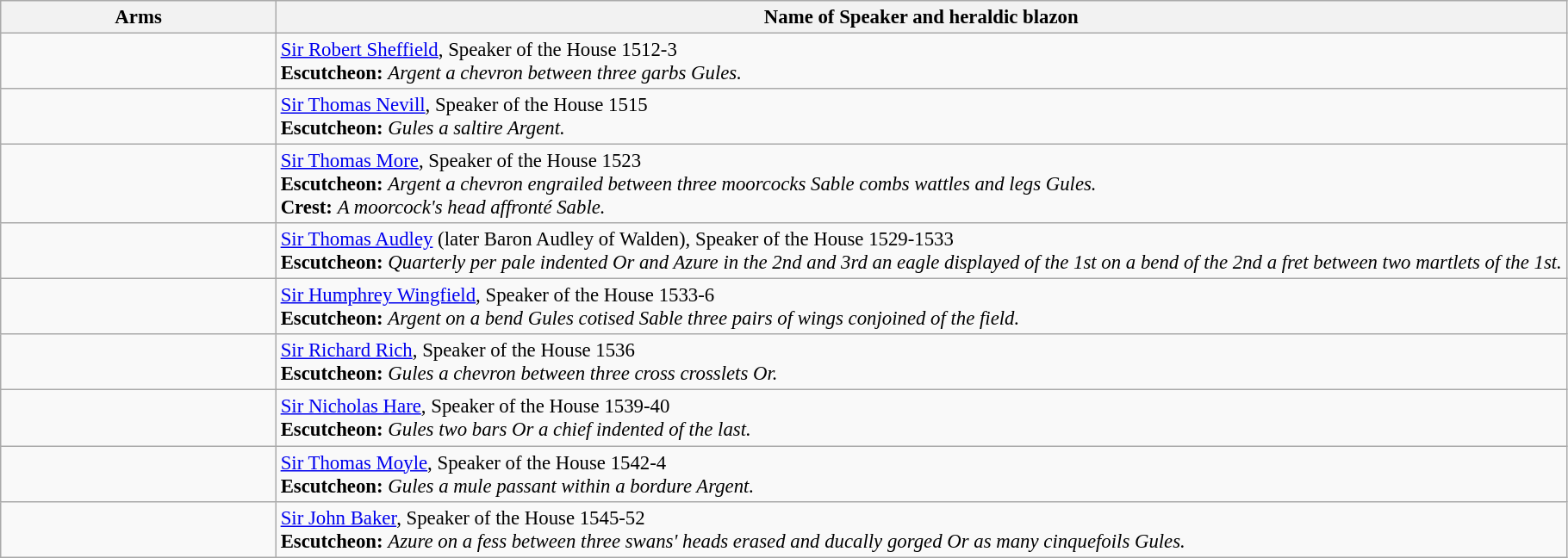<table class=wikitable style=font-size:95%>
<tr style="vertical-align:top; text-align:center;">
<th style="width:206px;">Arms</th>
<th>Name of Speaker and heraldic blazon</th>
</tr>
<tr valign=top>
<td align=center></td>
<td><a href='#'>Sir Robert Sheffield</a>, Speaker of the House 1512-3<br><strong>Escutcheon:</strong> <em>Argent a chevron between three garbs Gules.</em></td>
</tr>
<tr valign=top>
<td align=center></td>
<td><a href='#'>Sir Thomas Nevill</a>, Speaker of the House 1515<br><strong>Escutcheon:</strong> <em>Gules a saltire Argent.</em></td>
</tr>
<tr valign=top>
<td align=center></td>
<td><a href='#'>Sir Thomas More</a>, Speaker of the House 1523<br><strong>Escutcheon:</strong> <em>Argent a chevron engrailed between three moorcocks Sable combs wattles and legs Gules.</em><br>
<strong>Crest:</strong> <em>A moorcock's head affronté Sable.</em></td>
</tr>
<tr valign=top>
<td align=center></td>
<td><a href='#'>Sir Thomas Audley</a> (later Baron Audley of Walden), Speaker of the House 1529-1533<br><strong>Escutcheon:</strong> <em>Quarterly per pale indented Or and Azure in the 2nd and 3rd an eagle displayed of the 1st on a bend of the 2nd a fret between two martlets of the 1st.</em></td>
</tr>
<tr valign=top>
<td align=center></td>
<td><a href='#'>Sir Humphrey Wingfield</a>, Speaker of the House 1533-6<br><strong>Escutcheon:</strong> <em>Argent on a bend Gules cotised Sable three pairs of wings conjoined of the field.</em></td>
</tr>
<tr valign=top>
<td align=center></td>
<td><a href='#'>Sir Richard Rich</a>, Speaker of the House 1536<br><strong>Escutcheon:</strong> <em>Gules a chevron between three cross crosslets Or.</em></td>
</tr>
<tr valign=top>
<td align=center></td>
<td><a href='#'>Sir Nicholas Hare</a>, Speaker of the House 1539-40<br><strong>Escutcheon:</strong> <em>Gules two bars Or a chief indented of the last.</em></td>
</tr>
<tr valign=top>
<td align=center></td>
<td><a href='#'>Sir Thomas Moyle</a>, Speaker of the House 1542-4<br><strong>Escutcheon:</strong> <em>Gules a mule passant within a bordure Argent.</em></td>
</tr>
<tr valign=top>
<td align=center></td>
<td><a href='#'>Sir John Baker</a>, Speaker of the House 1545-52<br><strong>Escutcheon:</strong> <em>Azure on a fess between three swans' heads erased and ducally gorged Or as many cinquefoils Gules.</em></td>
</tr>
</table>
